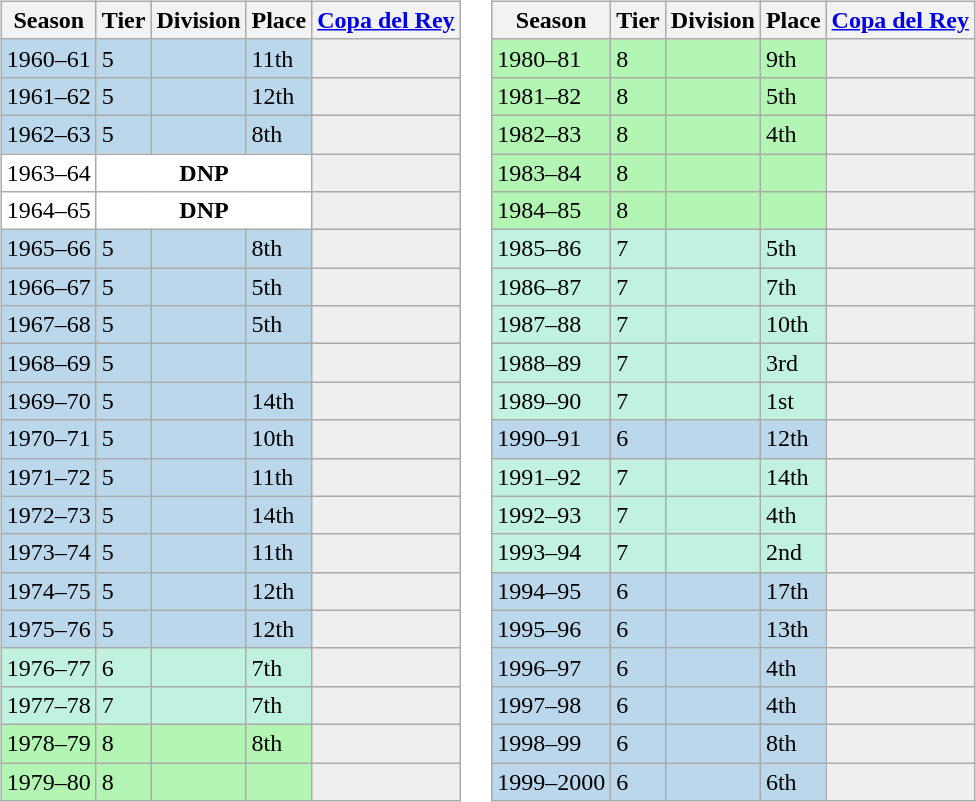<table>
<tr>
<td valign="top" width=0%><br><table class="wikitable">
<tr style="background:#f0f6fa;">
<th>Season</th>
<th>Tier</th>
<th>Division</th>
<th>Place</th>
<th><a href='#'>Copa del Rey</a></th>
</tr>
<tr>
<td style="background:#BBD7EC;">1960–61</td>
<td style="background:#BBD7EC;">5</td>
<td style="background:#BBD7EC;"></td>
<td style="background:#BBD7EC;">11th</td>
<th style="background:#efefef;"></th>
</tr>
<tr>
<td style="background:#BBD7EC;">1961–62</td>
<td style="background:#BBD7EC;">5</td>
<td style="background:#BBD7EC;"></td>
<td style="background:#BBD7EC;">12th</td>
<th style="background:#efefef;"></th>
</tr>
<tr>
<td style="background:#BBD7EC;">1962–63</td>
<td style="background:#BBD7EC;">5</td>
<td style="background:#BBD7EC;"></td>
<td style="background:#BBD7EC;">8th</td>
<th style="background:#efefef;"></th>
</tr>
<tr>
<td style="background:#FFFFFF;">1963–64</td>
<th style="background:#FFFFFF;" colspan="3">DNP</th>
<th style="background:#efefef;"></th>
</tr>
<tr>
<td style="background:#FFFFFF;">1964–65</td>
<th style="background:#FFFFFF;" colspan="3">DNP</th>
<th style="background:#efefef;"></th>
</tr>
<tr>
<td style="background:#BBD7EC;">1965–66</td>
<td style="background:#BBD7EC;">5</td>
<td style="background:#BBD7EC;"></td>
<td style="background:#BBD7EC;">8th</td>
<th style="background:#efefef;"></th>
</tr>
<tr>
<td style="background:#BBD7EC;">1966–67</td>
<td style="background:#BBD7EC;">5</td>
<td style="background:#BBD7EC;"></td>
<td style="background:#BBD7EC;">5th</td>
<th style="background:#efefef;"></th>
</tr>
<tr>
<td style="background:#BBD7EC;">1967–68</td>
<td style="background:#BBD7EC;">5</td>
<td style="background:#BBD7EC;"></td>
<td style="background:#BBD7EC;">5th</td>
<th style="background:#efefef;"></th>
</tr>
<tr>
<td style="background:#BBD7EC;">1968–69</td>
<td style="background:#BBD7EC;">5</td>
<td style="background:#BBD7EC;"></td>
<td style="background:#BBD7EC;"></td>
<th style="background:#efefef;"></th>
</tr>
<tr>
<td style="background:#BBD7EC;">1969–70</td>
<td style="background:#BBD7EC;">5</td>
<td style="background:#BBD7EC;"></td>
<td style="background:#BBD7EC;">14th</td>
<th style="background:#efefef;"></th>
</tr>
<tr>
<td style="background:#BBD7EC;">1970–71</td>
<td style="background:#BBD7EC;">5</td>
<td style="background:#BBD7EC;"></td>
<td style="background:#BBD7EC;">10th</td>
<th style="background:#efefef;"></th>
</tr>
<tr>
<td style="background:#BBD7EC;">1971–72</td>
<td style="background:#BBD7EC;">5</td>
<td style="background:#BBD7EC;"></td>
<td style="background:#BBD7EC;">11th</td>
<th style="background:#efefef;"></th>
</tr>
<tr>
<td style="background:#BBD7EC;">1972–73</td>
<td style="background:#BBD7EC;">5</td>
<td style="background:#BBD7EC;"></td>
<td style="background:#BBD7EC;">14th</td>
<th style="background:#efefef;"></th>
</tr>
<tr>
<td style="background:#BBD7EC;">1973–74</td>
<td style="background:#BBD7EC;">5</td>
<td style="background:#BBD7EC;"></td>
<td style="background:#BBD7EC;">11th</td>
<th style="background:#efefef;"></th>
</tr>
<tr>
<td style="background:#BBD7EC;">1974–75</td>
<td style="background:#BBD7EC;">5</td>
<td style="background:#BBD7EC;"></td>
<td style="background:#BBD7EC;">12th</td>
<th style="background:#efefef;"></th>
</tr>
<tr>
<td style="background:#BBD7EC;">1975–76</td>
<td style="background:#BBD7EC;">5</td>
<td style="background:#BBD7EC;"></td>
<td style="background:#BBD7EC;">12th</td>
<th style="background:#efefef;"></th>
</tr>
<tr>
<td style="background:#C0F2DF;">1976–77</td>
<td style="background:#C0F2DF;">6</td>
<td style="background:#C0F2DF;"></td>
<td style="background:#C0F2DF;">7th</td>
<th style="background:#efefef;"></th>
</tr>
<tr>
<td style="background:#C0F2DF;">1977–78</td>
<td style="background:#C0F2DF;">7</td>
<td style="background:#C0F2DF;"></td>
<td style="background:#C0F2DF;">7th</td>
<th style="background:#efefef;"></th>
</tr>
<tr>
<td style="background:#B3F5B3;">1978–79</td>
<td style="background:#B3F5B3;">8</td>
<td style="background:#B3F5B3;"></td>
<td style="background:#B3F5B3;">8th</td>
<th style="background:#efefef;"></th>
</tr>
<tr>
<td style="background:#B3F5B3;">1979–80</td>
<td style="background:#B3F5B3;">8</td>
<td style="background:#B3F5B3;"></td>
<td style="background:#B3F5B3;"></td>
<th style="background:#efefef;"></th>
</tr>
</table>
</td>
<td valign="top" width=0%><br><table class="wikitable">
<tr style="background:#f0f6fa;">
<th>Season</th>
<th>Tier</th>
<th>Division</th>
<th>Place</th>
<th><a href='#'>Copa del Rey</a></th>
</tr>
<tr>
<td style="background:#B3F5B3;">1980–81</td>
<td style="background:#B3F5B3;">8</td>
<td style="background:#B3F5B3;"></td>
<td style="background:#B3F5B3;">9th</td>
<th style="background:#efefef;"></th>
</tr>
<tr>
<td style="background:#B3F5B3;">1981–82</td>
<td style="background:#B3F5B3;">8</td>
<td style="background:#B3F5B3;"></td>
<td style="background:#B3F5B3;">5th</td>
<th style="background:#efefef;"></th>
</tr>
<tr>
<td style="background:#B3F5B3;">1982–83</td>
<td style="background:#B3F5B3;">8</td>
<td style="background:#B3F5B3;"></td>
<td style="background:#B3F5B3;">4th</td>
<th style="background:#efefef;"></th>
</tr>
<tr>
<td style="background:#B3F5B3;">1983–84</td>
<td style="background:#B3F5B3;">8</td>
<td style="background:#B3F5B3;"></td>
<td style="background:#B3F5B3;"></td>
<th style="background:#efefef;"></th>
</tr>
<tr>
<td style="background:#B3F5B3;">1984–85</td>
<td style="background:#B3F5B3;">8</td>
<td style="background:#B3F5B3;"></td>
<td style="background:#B3F5B3;"></td>
<th style="background:#efefef;"></th>
</tr>
<tr>
<td style="background:#C0F2DF;">1985–86</td>
<td style="background:#C0F2DF;">7</td>
<td style="background:#C0F2DF;"></td>
<td style="background:#C0F2DF;">5th</td>
<th style="background:#efefef;"></th>
</tr>
<tr>
<td style="background:#C0F2DF;">1986–87</td>
<td style="background:#C0F2DF;">7</td>
<td style="background:#C0F2DF;"></td>
<td style="background:#C0F2DF;">7th</td>
<th style="background:#efefef;"></th>
</tr>
<tr>
<td style="background:#C0F2DF;">1987–88</td>
<td style="background:#C0F2DF;">7</td>
<td style="background:#C0F2DF;"></td>
<td style="background:#C0F2DF;">10th</td>
<th style="background:#efefef;"></th>
</tr>
<tr>
<td style="background:#C0F2DF;">1988–89</td>
<td style="background:#C0F2DF;">7</td>
<td style="background:#C0F2DF;"></td>
<td style="background:#C0F2DF;">3rd</td>
<th style="background:#efefef;"></th>
</tr>
<tr>
<td style="background:#C0F2DF;">1989–90</td>
<td style="background:#C0F2DF;">7</td>
<td style="background:#C0F2DF;"></td>
<td style="background:#C0F2DF;">1st</td>
<th style="background:#efefef;"></th>
</tr>
<tr>
<td style="background:#BBD7EC;">1990–91</td>
<td style="background:#BBD7EC;">6</td>
<td style="background:#BBD7EC;"></td>
<td style="background:#BBD7EC;">12th</td>
<th style="background:#efefef;"></th>
</tr>
<tr>
<td style="background:#C0F2DF;">1991–92</td>
<td style="background:#C0F2DF;">7</td>
<td style="background:#C0F2DF;"></td>
<td style="background:#C0F2DF;">14th</td>
<th style="background:#efefef;"></th>
</tr>
<tr>
<td style="background:#C0F2DF;">1992–93</td>
<td style="background:#C0F2DF;">7</td>
<td style="background:#C0F2DF;"></td>
<td style="background:#C0F2DF;">4th</td>
<th style="background:#efefef;"></th>
</tr>
<tr>
<td style="background:#C0F2DF;">1993–94</td>
<td style="background:#C0F2DF;">7</td>
<td style="background:#C0F2DF;"></td>
<td style="background:#C0F2DF;">2nd</td>
<th style="background:#efefef;"></th>
</tr>
<tr>
<td style="background:#BBD7EC;">1994–95</td>
<td style="background:#BBD7EC;">6</td>
<td style="background:#BBD7EC;"></td>
<td style="background:#BBD7EC;">17th</td>
<th style="background:#efefef;"></th>
</tr>
<tr>
<td style="background:#BBD7EC;">1995–96</td>
<td style="background:#BBD7EC;">6</td>
<td style="background:#BBD7EC;"></td>
<td style="background:#BBD7EC;">13th</td>
<th style="background:#efefef;"></th>
</tr>
<tr>
<td style="background:#BBD7EC;">1996–97</td>
<td style="background:#BBD7EC;">6</td>
<td style="background:#BBD7EC;"></td>
<td style="background:#BBD7EC;">4th</td>
<th style="background:#efefef;"></th>
</tr>
<tr>
<td style="background:#BBD7EC;">1997–98</td>
<td style="background:#BBD7EC;">6</td>
<td style="background:#BBD7EC;"></td>
<td style="background:#BBD7EC;">4th</td>
<th style="background:#efefef;"></th>
</tr>
<tr>
<td style="background:#BBD7EC;">1998–99</td>
<td style="background:#BBD7EC;">6</td>
<td style="background:#BBD7EC;"></td>
<td style="background:#BBD7EC;">8th</td>
<th style="background:#efefef;"></th>
</tr>
<tr>
<td style="background:#BBD7EC;">1999–2000</td>
<td style="background:#BBD7EC;">6</td>
<td style="background:#BBD7EC;"></td>
<td style="background:#BBD7EC;">6th</td>
<th style="background:#efefef;"></th>
</tr>
</table>
</td>
</tr>
</table>
